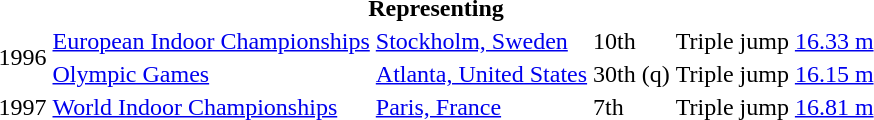<table>
<tr>
<th colspan="6">Representing </th>
</tr>
<tr>
<td rowspan=2>1996</td>
<td><a href='#'>European Indoor Championships</a></td>
<td><a href='#'>Stockholm, Sweden</a></td>
<td>10th</td>
<td>Triple jump</td>
<td><a href='#'>16.33 m</a></td>
</tr>
<tr>
<td><a href='#'>Olympic Games</a></td>
<td><a href='#'>Atlanta, United States</a></td>
<td>30th (q)</td>
<td>Triple jump</td>
<td><a href='#'>16.15 m</a></td>
</tr>
<tr>
<td>1997</td>
<td><a href='#'>World Indoor Championships</a></td>
<td><a href='#'>Paris, France</a></td>
<td>7th</td>
<td>Triple jump</td>
<td><a href='#'>16.81 m</a></td>
</tr>
</table>
